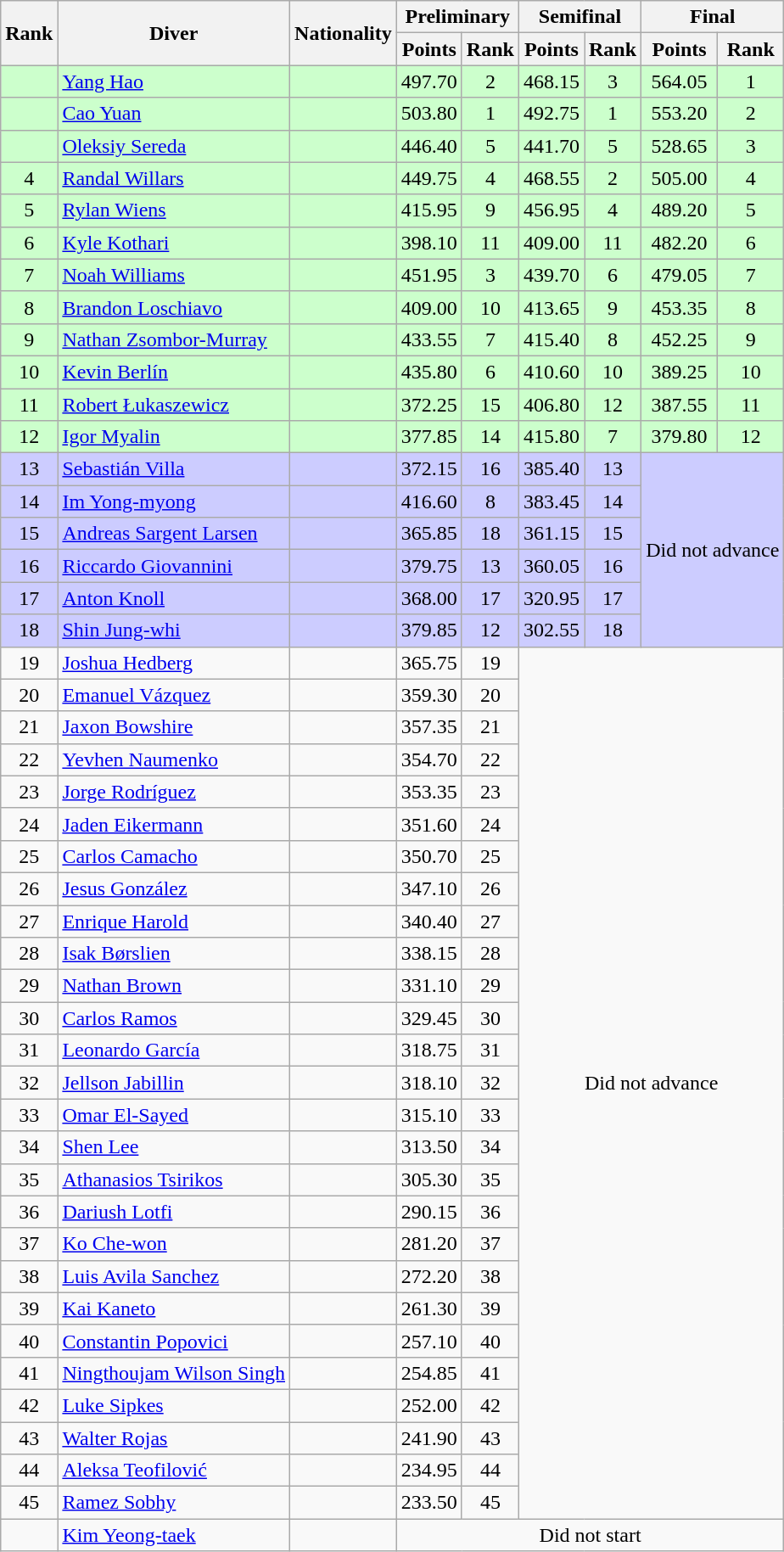<table class="wikitable sortable" style="text-align:center">
<tr>
<th rowspan=2>Rank</th>
<th rowspan=2>Diver</th>
<th rowspan=2>Nationality</th>
<th colspan=2>Preliminary</th>
<th colspan=2>Semifinal</th>
<th colspan=2>Final</th>
</tr>
<tr>
<th>Points</th>
<th>Rank</th>
<th>Points</th>
<th>Rank</th>
<th>Points</th>
<th>Rank</th>
</tr>
<tr bgcolor=ccffcc>
<td></td>
<td align=left><a href='#'>Yang Hao</a></td>
<td align=left></td>
<td>497.70</td>
<td>2</td>
<td>468.15</td>
<td>3</td>
<td>564.05</td>
<td>1</td>
</tr>
<tr bgcolor=ccffcc>
<td></td>
<td align=left><a href='#'>Cao Yuan</a></td>
<td align=left></td>
<td>503.80</td>
<td>1</td>
<td>492.75</td>
<td>1</td>
<td>553.20</td>
<td>2</td>
</tr>
<tr bgcolor=ccffcc>
<td></td>
<td align=left><a href='#'>Oleksiy Sereda</a></td>
<td align=left></td>
<td>446.40</td>
<td>5</td>
<td>441.70</td>
<td>5</td>
<td>528.65</td>
<td>3</td>
</tr>
<tr bgcolor=ccffcc>
<td>4</td>
<td align=left><a href='#'>Randal Willars</a></td>
<td align=left></td>
<td>449.75</td>
<td>4</td>
<td>468.55</td>
<td>2</td>
<td>505.00</td>
<td>4</td>
</tr>
<tr bgcolor=ccffcc>
<td>5</td>
<td align=left><a href='#'>Rylan Wiens</a></td>
<td align=left></td>
<td>415.95</td>
<td>9</td>
<td>456.95</td>
<td>4</td>
<td>489.20</td>
<td>5</td>
</tr>
<tr bgcolor=ccffcc>
<td>6</td>
<td align=left><a href='#'>Kyle Kothari</a></td>
<td align=left></td>
<td>398.10</td>
<td>11</td>
<td>409.00</td>
<td>11</td>
<td>482.20</td>
<td>6</td>
</tr>
<tr bgcolor=ccffcc>
<td>7</td>
<td align=left><a href='#'>Noah Williams</a></td>
<td align=left></td>
<td>451.95</td>
<td>3</td>
<td>439.70</td>
<td>6</td>
<td>479.05</td>
<td>7</td>
</tr>
<tr bgcolor=ccffcc>
<td>8</td>
<td align=left><a href='#'>Brandon Loschiavo</a></td>
<td align=left></td>
<td>409.00</td>
<td>10</td>
<td>413.65</td>
<td>9</td>
<td>453.35</td>
<td>8</td>
</tr>
<tr bgcolor=ccffcc>
<td>9</td>
<td align=left><a href='#'>Nathan Zsombor-Murray</a></td>
<td align=left></td>
<td>433.55</td>
<td>7</td>
<td>415.40</td>
<td>8</td>
<td>452.25</td>
<td>9</td>
</tr>
<tr bgcolor=ccffcc>
<td>10</td>
<td align=left><a href='#'>Kevin Berlín</a></td>
<td align=left></td>
<td>435.80</td>
<td>6</td>
<td>410.60</td>
<td>10</td>
<td>389.25</td>
<td>10</td>
</tr>
<tr bgcolor=ccffcc>
<td>11</td>
<td align=left><a href='#'>Robert Łukaszewicz</a></td>
<td align=left></td>
<td>372.25</td>
<td>15</td>
<td>406.80</td>
<td>12</td>
<td>387.55</td>
<td>11</td>
</tr>
<tr bgcolor=ccffcc>
<td>12</td>
<td align=left><a href='#'>Igor Myalin</a></td>
<td align=left></td>
<td>377.85</td>
<td>14</td>
<td>415.80</td>
<td>7</td>
<td>379.80</td>
<td>12</td>
</tr>
<tr bgcolor=ccccff>
<td>13</td>
<td align=left><a href='#'>Sebastián Villa</a></td>
<td align=left></td>
<td>372.15</td>
<td>16</td>
<td>385.40</td>
<td>13</td>
<td rowspan=6 colspan=2>Did not advance</td>
</tr>
<tr bgcolor=ccccff>
<td>14</td>
<td align=left><a href='#'>Im Yong-myong</a></td>
<td align=left></td>
<td>416.60</td>
<td>8</td>
<td>383.45</td>
<td>14</td>
</tr>
<tr bgcolor=ccccff>
<td>15</td>
<td align=left><a href='#'>Andreas Sargent Larsen</a></td>
<td align=left></td>
<td>365.85</td>
<td>18</td>
<td>361.15</td>
<td>15</td>
</tr>
<tr bgcolor=ccccff>
<td>16</td>
<td align=left><a href='#'>Riccardo Giovannini</a></td>
<td align=left></td>
<td>379.75</td>
<td>13</td>
<td>360.05</td>
<td>16</td>
</tr>
<tr bgcolor=ccccff>
<td>17</td>
<td align=left><a href='#'>Anton Knoll</a></td>
<td align=left></td>
<td>368.00</td>
<td>17</td>
<td>320.95</td>
<td>17</td>
</tr>
<tr bgcolor=ccccff>
<td>18</td>
<td align=left><a href='#'>Shin Jung-whi</a></td>
<td align=left></td>
<td>379.85</td>
<td>12</td>
<td>302.55</td>
<td>18</td>
</tr>
<tr>
<td>19</td>
<td align=left><a href='#'>Joshua Hedberg</a></td>
<td align=left></td>
<td>365.75</td>
<td>19</td>
<td rowspan=27 colspan=4>Did not advance</td>
</tr>
<tr>
<td>20</td>
<td align=left><a href='#'>Emanuel Vázquez</a></td>
<td align=left></td>
<td>359.30</td>
<td>20</td>
</tr>
<tr>
<td>21</td>
<td align=left><a href='#'>Jaxon Bowshire</a></td>
<td align=left></td>
<td>357.35</td>
<td>21</td>
</tr>
<tr>
<td>22</td>
<td align=left><a href='#'>Yevhen Naumenko</a></td>
<td align=left></td>
<td>354.70</td>
<td>22</td>
</tr>
<tr>
<td>23</td>
<td align=left><a href='#'>Jorge Rodríguez</a></td>
<td align=left></td>
<td>353.35</td>
<td>23</td>
</tr>
<tr>
<td>24</td>
<td align=left><a href='#'>Jaden Eikermann</a></td>
<td align=left></td>
<td>351.60</td>
<td>24</td>
</tr>
<tr>
<td>25</td>
<td align=left><a href='#'>Carlos Camacho</a></td>
<td align=left></td>
<td>350.70</td>
<td>25</td>
</tr>
<tr>
<td>26</td>
<td align=left><a href='#'>Jesus González</a></td>
<td align=left></td>
<td>347.10</td>
<td>26</td>
</tr>
<tr>
<td>27</td>
<td align=left><a href='#'>Enrique Harold</a></td>
<td align=left></td>
<td>340.40</td>
<td>27</td>
</tr>
<tr>
<td>28</td>
<td align=left><a href='#'>Isak Børslien</a></td>
<td align=left></td>
<td>338.15</td>
<td>28</td>
</tr>
<tr>
<td>29</td>
<td align=left><a href='#'>Nathan Brown</a></td>
<td align=left></td>
<td>331.10</td>
<td>29</td>
</tr>
<tr>
<td>30</td>
<td align=left><a href='#'>Carlos Ramos</a></td>
<td align=left></td>
<td>329.45</td>
<td>30</td>
</tr>
<tr>
<td>31</td>
<td align=left><a href='#'>Leonardo García</a></td>
<td align=left></td>
<td>318.75</td>
<td>31</td>
</tr>
<tr>
<td>32</td>
<td align=left><a href='#'>Jellson Jabillin</a></td>
<td align=left></td>
<td>318.10</td>
<td>32</td>
</tr>
<tr>
<td>33</td>
<td align=left><a href='#'>Omar El-Sayed</a></td>
<td align=left></td>
<td>315.10</td>
<td>33</td>
</tr>
<tr>
<td>34</td>
<td align=left><a href='#'>Shen Lee</a></td>
<td align=left></td>
<td>313.50</td>
<td>34</td>
</tr>
<tr>
<td>35</td>
<td align=left><a href='#'>Athanasios Tsirikos</a></td>
<td align=left></td>
<td>305.30</td>
<td>35</td>
</tr>
<tr>
<td>36</td>
<td align=left><a href='#'>Dariush Lotfi</a></td>
<td align=left></td>
<td>290.15</td>
<td>36</td>
</tr>
<tr>
<td>37</td>
<td align=left><a href='#'>Ko Che-won</a></td>
<td align=left></td>
<td>281.20</td>
<td>37</td>
</tr>
<tr>
<td>38</td>
<td align=left><a href='#'>Luis Avila Sanchez</a></td>
<td align=left></td>
<td>272.20</td>
<td>38</td>
</tr>
<tr>
<td>39</td>
<td align=left><a href='#'>Kai Kaneto</a></td>
<td align=left></td>
<td>261.30</td>
<td>39</td>
</tr>
<tr>
<td>40</td>
<td align=left><a href='#'>Constantin Popovici</a></td>
<td align=left></td>
<td>257.10</td>
<td>40</td>
</tr>
<tr>
<td>41</td>
<td align=left><a href='#'>Ningthoujam Wilson Singh</a></td>
<td align=left></td>
<td>254.85</td>
<td>41</td>
</tr>
<tr>
<td>42</td>
<td align=left><a href='#'>Luke Sipkes</a></td>
<td align=left></td>
<td>252.00</td>
<td>42</td>
</tr>
<tr>
<td>43</td>
<td align=left><a href='#'>Walter Rojas</a></td>
<td align=left></td>
<td>241.90</td>
<td>43</td>
</tr>
<tr>
<td>44</td>
<td align=left><a href='#'>Aleksa Teofilović</a></td>
<td align=left></td>
<td>234.95</td>
<td>44</td>
</tr>
<tr>
<td>45</td>
<td align=left><a href='#'>Ramez Sobhy</a></td>
<td align=left></td>
<td>233.50</td>
<td>45</td>
</tr>
<tr>
<td></td>
<td align=left><a href='#'>Kim Yeong-taek</a></td>
<td align=left></td>
<td colspan=6>Did not start</td>
</tr>
</table>
